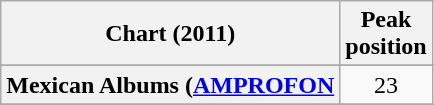<table class="wikitable sortable plainrowheaders" style="text-align: center">
<tr>
<th scope="col">Chart (2011)</th>
<th scope="col">Peak<br>position</th>
</tr>
<tr>
</tr>
<tr>
</tr>
<tr>
</tr>
<tr>
</tr>
<tr>
</tr>
<tr>
<th scope="row">Mexican Albums (<a href='#'>AMPROFON</a></th>
<td>23</td>
</tr>
<tr>
</tr>
<tr>
</tr>
<tr>
</tr>
<tr>
</tr>
<tr>
</tr>
</table>
